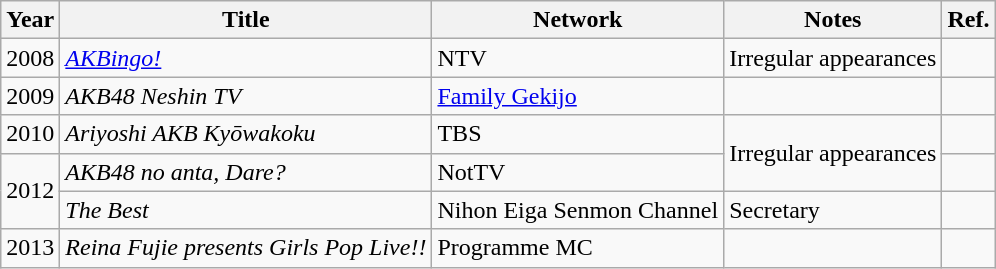<table class="wikitable">
<tr>
<th>Year</th>
<th>Title</th>
<th>Network</th>
<th>Notes</th>
<th>Ref.</th>
</tr>
<tr>
<td>2008</td>
<td><em><a href='#'>AKBingo!</a></em></td>
<td>NTV</td>
<td>Irregular appearances</td>
<td></td>
</tr>
<tr>
<td>2009</td>
<td><em>AKB48 Neshin TV</em></td>
<td><a href='#'>Family Gekijo</a></td>
<td></td>
<td></td>
</tr>
<tr>
<td>2010</td>
<td><em>Ariyoshi AKB Kyōwakoku</em></td>
<td>TBS</td>
<td rowspan="2">Irregular appearances</td>
<td></td>
</tr>
<tr>
<td rowspan="2">2012</td>
<td><em>AKB48 no anta, Dare?</em></td>
<td>NotTV</td>
<td></td>
</tr>
<tr>
<td><em>The Best</em></td>
<td>Nihon Eiga Senmon Channel</td>
<td>Secretary</td>
<td></td>
</tr>
<tr>
<td>2013</td>
<td><em>Reina Fujie presents Girls Pop Live!!</em></td>
<td>Programme MC</td>
<td></td>
<td></td>
</tr>
</table>
